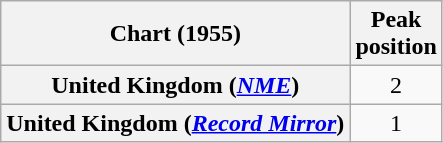<table class="wikitable sortable plainrowheaders">
<tr>
<th scope="col">Chart (1955)</th>
<th scope="col">Peak<br>position</th>
</tr>
<tr>
<th scope="row">United Kingdom (<em><a href='#'>NME</a></em>)</th>
<td style="text-align:center;">2</td>
</tr>
<tr>
<th scope="row">United Kingdom (<a href='#'><em>Record Mirror</em></a>)</th>
<td style="text-align:center;">1</td>
</tr>
</table>
